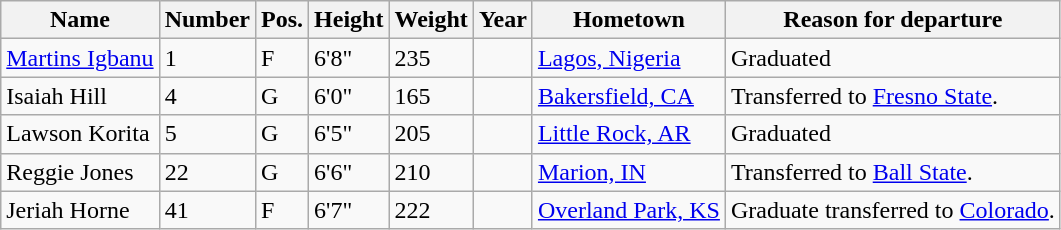<table class="wikitable sortable" border="1">
<tr>
<th>Name</th>
<th>Number</th>
<th>Pos.</th>
<th>Height</th>
<th>Weight</th>
<th>Year</th>
<th>Hometown</th>
<th class="unsortable">Reason for departure</th>
</tr>
<tr>
<td><a href='#'>Martins Igbanu</a></td>
<td>1</td>
<td>F</td>
<td>6'8"</td>
<td>235</td>
<td></td>
<td><a href='#'>Lagos, Nigeria</a></td>
<td>Graduated</td>
</tr>
<tr>
<td>Isaiah Hill</td>
<td>4</td>
<td>G</td>
<td>6'0"</td>
<td>165</td>
<td></td>
<td><a href='#'>Bakersfield, CA</a></td>
<td>Transferred to <a href='#'>Fresno State</a>.</td>
</tr>
<tr>
<td>Lawson Korita</td>
<td>5</td>
<td>G</td>
<td>6'5"</td>
<td>205</td>
<td></td>
<td><a href='#'>Little Rock, AR</a></td>
<td>Graduated</td>
</tr>
<tr>
<td>Reggie Jones</td>
<td>22</td>
<td>G</td>
<td>6'6"</td>
<td>210</td>
<td></td>
<td><a href='#'>Marion, IN</a></td>
<td>Transferred to <a href='#'>Ball State</a>.</td>
</tr>
<tr>
<td>Jeriah Horne</td>
<td>41</td>
<td>F</td>
<td>6'7"</td>
<td>222</td>
<td></td>
<td><a href='#'>Overland Park, KS</a></td>
<td>Graduate transferred to <a href='#'>Colorado</a>.</td>
</tr>
</table>
